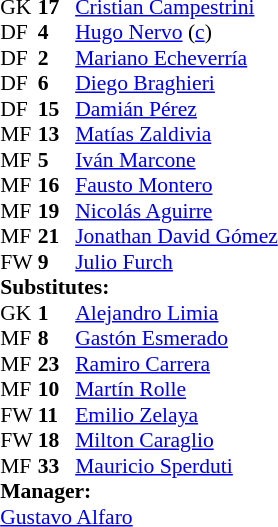<table cellspacing="0" cellpadding="0" style="font-size:90%; margin:0.2em auto;">
<tr>
<th width="25"></th>
<th width="25"></th>
</tr>
<tr>
<td>GK</td>
<td><strong>17</strong></td>
<td> <a href='#'>Cristian Campestrini</a></td>
<td></td>
</tr>
<tr>
<td>DF</td>
<td><strong>4</strong></td>
<td> <a href='#'>Hugo Nervo</a> (<a href='#'>c</a>)</td>
</tr>
<tr>
<td>DF</td>
<td><strong>2</strong></td>
<td> <a href='#'>Mariano Echeverría</a></td>
<td></td>
</tr>
<tr>
<td>DF</td>
<td><strong>6</strong></td>
<td> <a href='#'>Diego Braghieri</a></td>
</tr>
<tr>
<td>DF</td>
<td><strong>15</strong></td>
<td> <a href='#'>Damián Pérez</a></td>
</tr>
<tr>
<td>MF</td>
<td><strong>13</strong></td>
<td> <a href='#'>Matías Zaldivia</a></td>
</tr>
<tr>
<td>MF</td>
<td><strong>5</strong></td>
<td> <a href='#'>Iván Marcone</a></td>
</tr>
<tr>
<td>MF</td>
<td><strong>16</strong></td>
<td> <a href='#'>Fausto Montero</a></td>
<td></td>
<td></td>
</tr>
<tr>
<td>MF</td>
<td><strong>19</strong></td>
<td> <a href='#'>Nicolás Aguirre</a></td>
<td></td>
<td></td>
</tr>
<tr>
<td>MF</td>
<td><strong>21</strong></td>
<td> <a href='#'>Jonathan David Gómez</a></td>
<td></td>
<td></td>
</tr>
<tr>
<td>FW</td>
<td><strong>9</strong></td>
<td> <a href='#'>Julio Furch</a></td>
</tr>
<tr>
<td colspan=3><strong>Substitutes:</strong></td>
</tr>
<tr>
<td>GK</td>
<td><strong>1</strong></td>
<td> <a href='#'>Alejandro Limia</a></td>
<td></td>
</tr>
<tr>
<td>MF</td>
<td><strong>8</strong></td>
<td> <a href='#'>Gastón Esmerado</a></td>
</tr>
<tr>
<td>MF</td>
<td><strong>23</strong></td>
<td> <a href='#'>Ramiro Carrera</a></td>
<td></td>
<td></td>
</tr>
<tr>
<td>MF</td>
<td><strong>10</strong></td>
<td> <a href='#'>Martín Rolle</a></td>
<td></td>
<td></td>
</tr>
<tr>
<td>FW</td>
<td><strong>11</strong></td>
<td> <a href='#'>Emilio Zelaya</a></td>
<td></td>
<td></td>
</tr>
<tr>
<td>FW</td>
<td><strong>18</strong></td>
<td> <a href='#'>Milton Caraglio</a></td>
</tr>
<tr>
<td>MF</td>
<td><strong>33</strong></td>
<td> <a href='#'>Mauricio Sperduti</a></td>
</tr>
<tr>
<td colspan=3><strong>Manager:</strong></td>
</tr>
<tr>
<td colspan=4> <a href='#'>Gustavo Alfaro</a></td>
</tr>
</table>
